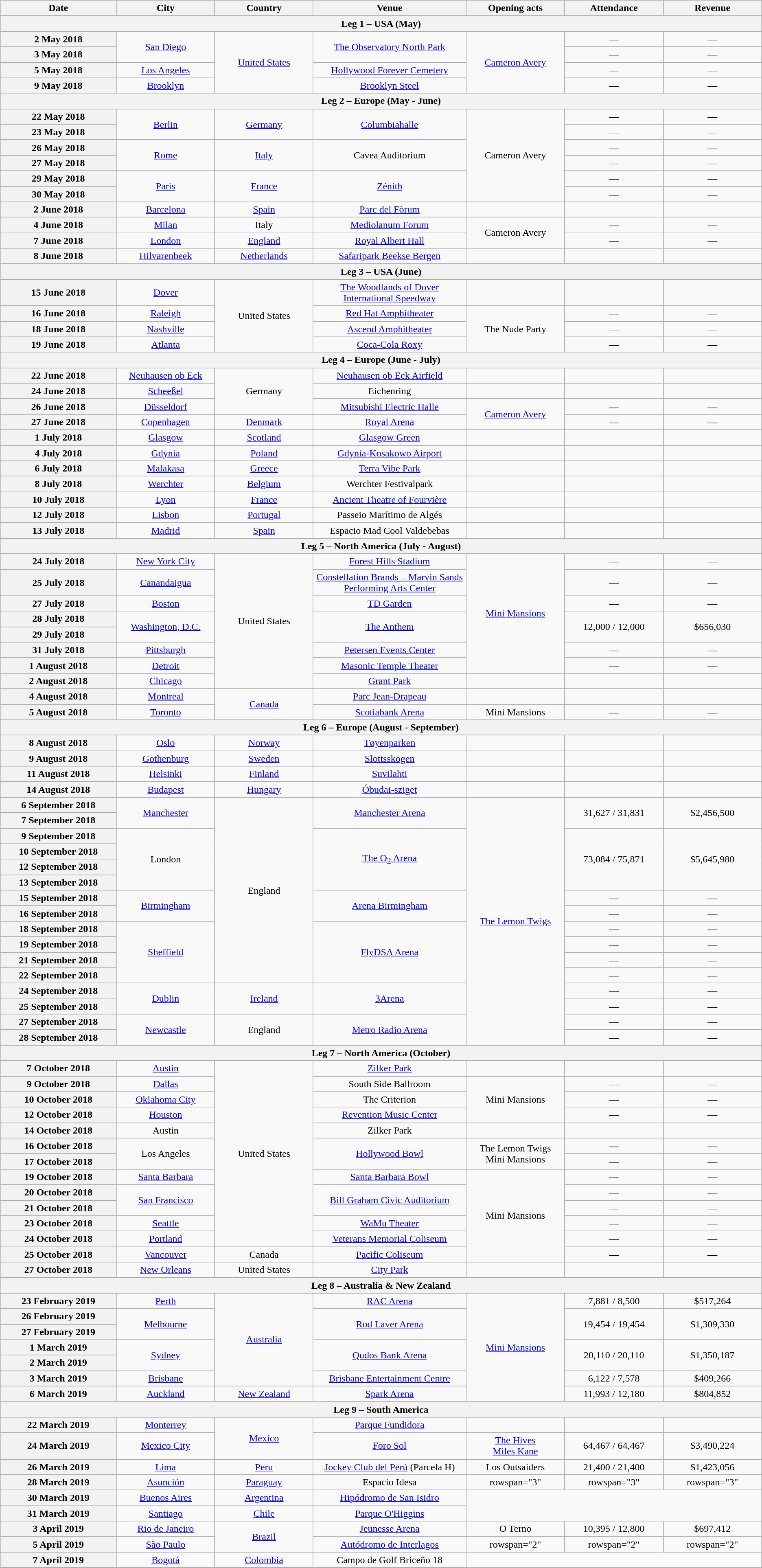<table class="wikitable plainrowheaders" style="text-align:center;">
<tr>
<th scope="col" style="width:12em;">Date</th>
<th scope="col" style="width:10em;">City</th>
<th scope="col" style="width:10em;">Country</th>
<th scope="col" style="width:16em;">Venue</th>
<th scope="col" style="width:10em;">Opening acts</th>
<th scope="col" style="width:10em;">Attendance</th>
<th scope="col" style="width:10em;">Revenue</th>
</tr>
<tr>
<th colspan="7">Leg 1 – USA (May)</th>
</tr>
<tr>
<th scope="row" style="text-align:center;">2 May 2018</th>
<td rowspan="2"><a href='#'>San Diego</a></td>
<td rowspan="4"><a href='#'>United States</a></td>
<td rowspan="2"><a href='#'>The Observatory North Park</a></td>
<td rowspan="4"><a href='#'>Cameron Avery</a></td>
<td>—</td>
<td>—</td>
</tr>
<tr>
<th scope="row" style="text-align:center;">3 May 2018</th>
<td>—</td>
<td>—</td>
</tr>
<tr>
<th scope="row" style="text-align:center;">5 May 2018</th>
<td><a href='#'>Los Angeles</a></td>
<td><a href='#'>Hollywood Forever Cemetery</a></td>
<td>—</td>
<td>—</td>
</tr>
<tr>
<th scope="row" style="text-align:center;">9 May 2018</th>
<td><a href='#'>Brooklyn</a></td>
<td><a href='#'>Brooklyn Steel</a></td>
<td>—</td>
<td>—</td>
</tr>
<tr>
<th colspan="7">Leg 2 – Europe (May - June)</th>
</tr>
<tr>
<th scope="row" style="text-align:center;">22 May 2018</th>
<td rowspan="2"><a href='#'>Berlin</a></td>
<td rowspan="2"><a href='#'>Germany</a></td>
<td rowspan="2"><a href='#'>Columbiahalle</a></td>
<td rowspan="6">Cameron Avery</td>
<td>—</td>
<td>—</td>
</tr>
<tr>
<th scope="row" style="text-align:center;">23 May 2018</th>
<td>—</td>
<td>—</td>
</tr>
<tr>
<th scope="row" style="text-align:center;">26 May 2018</th>
<td rowspan="2"><a href='#'>Rome</a></td>
<td rowspan="2"><a href='#'>Italy</a></td>
<td rowspan="2">Cavea Auditorium</td>
<td>—</td>
<td>—</td>
</tr>
<tr>
<th scope="row" style="text-align:center;">27 May 2018</th>
<td>—</td>
<td>—</td>
</tr>
<tr>
<th scope="row" style="text-align:center;">29 May 2018</th>
<td rowspan="2"><a href='#'>Paris</a></td>
<td rowspan="2"><a href='#'>France</a></td>
<td rowspan="2"><a href='#'>Zénith</a></td>
<td>—</td>
<td>—</td>
</tr>
<tr>
<th scope="row" style="text-align:center;">30 May 2018</th>
<td>—</td>
<td>—</td>
</tr>
<tr>
<th scope="row" style="text-align:center;">2 June 2018</th>
<td><a href='#'>Barcelona</a></td>
<td><a href='#'>Spain</a></td>
<td><a href='#'>Parc del Fòrum</a></td>
<td></td>
<td></td>
<td></td>
</tr>
<tr>
<th scope="row" style="text-align:center;">4 June 2018</th>
<td><a href='#'>Milan</a></td>
<td>Italy</td>
<td><a href='#'>Mediolanum Forum</a></td>
<td rowspan="2">Cameron Avery</td>
<td>—</td>
<td>—</td>
</tr>
<tr>
<th scope="row" style="text-align:center;">7 June 2018</th>
<td><a href='#'>London</a></td>
<td><a href='#'>England</a></td>
<td><a href='#'>Royal Albert Hall</a></td>
<td>—</td>
<td>—</td>
</tr>
<tr>
<th scope="row" style="text-align:center;">8 June 2018</th>
<td><a href='#'>Hilvarenbeek</a></td>
<td><a href='#'>Netherlands</a></td>
<td><a href='#'>Safaripark Beekse Bergen</a></td>
<td></td>
<td></td>
<td></td>
</tr>
<tr>
<th colspan="7">Leg 3 – USA (June)</th>
</tr>
<tr>
<th scope="row" style="text-align:center;">15 June 2018</th>
<td><a href='#'>Dover</a></td>
<td rowspan="4">United States</td>
<td><a href='#'>The Woodlands of Dover International Speedway</a></td>
<td></td>
<td></td>
<td></td>
</tr>
<tr>
<th scope="row" style="text-align:center;">16 June 2018</th>
<td><a href='#'>Raleigh</a></td>
<td><a href='#'>Red Hat Amphitheater</a></td>
<td rowspan="3">The Nude Party</td>
<td>—</td>
<td>—</td>
</tr>
<tr>
<th scope="row" style="text-align:center;">18 June 2018</th>
<td><a href='#'>Nashville</a></td>
<td><a href='#'>Ascend Amphitheater</a></td>
<td>—</td>
<td>—</td>
</tr>
<tr>
<th scope="row" style="text-align:center;">19 June 2018</th>
<td><a href='#'>Atlanta</a></td>
<td><a href='#'>Coca-Cola Roxy</a></td>
<td>—</td>
<td>—</td>
</tr>
<tr>
<th colspan="7">Leg 4 – Europe (June - July)</th>
</tr>
<tr>
<th scope="row" style="text-align:center;">22 June 2018</th>
<td><a href='#'>Neuhausen ob Eck</a></td>
<td rowspan="3">Germany</td>
<td><a href='#'>Neuhausen ob Eck Airfield</a></td>
<td></td>
<td></td>
<td></td>
</tr>
<tr>
<th scope="row" style="text-align:center;">24 June 2018</th>
<td><a href='#'>Scheeßel</a></td>
<td>Eichenring</td>
<td></td>
<td></td>
<td></td>
</tr>
<tr>
<th scope="row" style="text-align:center;">26 June 2018</th>
<td><a href='#'>Düsseldorf</a></td>
<td><a href='#'>Mitsubishi Electric Halle</a></td>
<td rowspan="2"><a href='#'>Cameron Avery</a></td>
<td>—</td>
<td>—</td>
</tr>
<tr>
<th scope="row" style="text-align:center;">27 June 2018</th>
<td><a href='#'>Copenhagen</a></td>
<td><a href='#'>Denmark</a></td>
<td><a href='#'>Royal Arena</a></td>
<td>—</td>
<td>—</td>
</tr>
<tr>
<th scope="row" style="text-align:center;">1 July 2018</th>
<td><a href='#'>Glasgow</a></td>
<td><a href='#'>Scotland</a></td>
<td><a href='#'>Glasgow Green</a></td>
<td></td>
<td></td>
<td></td>
</tr>
<tr>
<th scope="row" style="text-align:center;">4 July 2018</th>
<td><a href='#'>Gdynia</a></td>
<td><a href='#'>Poland</a></td>
<td><a href='#'>Gdynia-Kosakowo Airport</a></td>
<td></td>
<td></td>
<td></td>
</tr>
<tr>
<th scope="row" style="text-align:center;">6 July 2018</th>
<td><a href='#'>Malakasa</a></td>
<td><a href='#'>Greece</a></td>
<td><a href='#'>Terra Vibe Park</a></td>
<td></td>
<td></td>
<td></td>
</tr>
<tr>
<th scope="row" style="text-align:center;">8 July 2018</th>
<td><a href='#'>Werchter</a></td>
<td><a href='#'>Belgium</a></td>
<td>Werchter Festivalpark</td>
<td></td>
<td></td>
<td></td>
</tr>
<tr>
<th scope="row" style="text-align:center;">10 July 2018</th>
<td><a href='#'>Lyon</a></td>
<td><a href='#'>France</a></td>
<td><a href='#'>Ancient Theatre of Fourvière</a></td>
<td></td>
<td></td>
<td></td>
</tr>
<tr>
<th scope="row" style="text-align:center;">12 July 2018</th>
<td><a href='#'>Lisbon</a></td>
<td><a href='#'>Portugal</a></td>
<td>Passeio Marítimo de Algés</td>
<td></td>
<td></td>
<td></td>
</tr>
<tr>
<th scope="row" style="text-align:center;">13 July 2018</th>
<td><a href='#'>Madrid</a></td>
<td><a href='#'>Spain</a></td>
<td>Espacio Mad Cool Valdebebas</td>
<td></td>
<td></td>
<td></td>
</tr>
<tr>
<th colspan="7">Leg 5 – North America (July - August)</th>
</tr>
<tr>
<th scope="row" style="text-align:center;">24 July 2018</th>
<td><a href='#'>New York City</a></td>
<td rowspan="8">United States</td>
<td><a href='#'>Forest Hills Stadium</a></td>
<td rowspan="7"><a href='#'>Mini Mansions</a></td>
<td>—</td>
<td>—</td>
</tr>
<tr>
<th scope="row" style="text-align:center;">25 July 2018</th>
<td><a href='#'>Canandaigua</a></td>
<td><a href='#'>Constellation Brands – Marvin Sands Performing Arts Center</a></td>
<td>—</td>
<td>—</td>
</tr>
<tr>
<th scope="row" style="text-align:center;">27 July 2018</th>
<td><a href='#'>Boston</a></td>
<td><a href='#'>TD Garden</a></td>
<td>—</td>
<td>—</td>
</tr>
<tr>
<th scope="row" style="text-align:center;">28 July 2018</th>
<td rowspan="2"><a href='#'>Washington, D.C.</a></td>
<td rowspan="2"><a href='#'>The Anthem</a></td>
<td rowspan="2">12,000 / 12,000</td>
<td rowspan="2">$656,030</td>
</tr>
<tr>
<th scope="row" style="text-align:center;">29 July 2018</th>
</tr>
<tr>
<th scope="row" style="text-align:center;">31 July 2018</th>
<td><a href='#'>Pittsburgh</a></td>
<td><a href='#'>Petersen Events Center</a></td>
<td>—</td>
<td>—</td>
</tr>
<tr>
<th scope="row" style="text-align:center;">1 August 2018</th>
<td><a href='#'>Detroit</a></td>
<td><a href='#'>Masonic Temple Theater</a></td>
<td>—</td>
<td>—</td>
</tr>
<tr>
<th scope="row" style="text-align:center;">2 August 2018</th>
<td><a href='#'>Chicago</a></td>
<td><a href='#'>Grant Park</a></td>
<td></td>
<td></td>
<td></td>
</tr>
<tr>
<th scope="row" style="text-align:center;">4 August 2018</th>
<td><a href='#'>Montreal</a></td>
<td rowspan="2"><a href='#'>Canada</a></td>
<td><a href='#'>Parc Jean-Drapeau</a></td>
<td></td>
<td></td>
<td></td>
</tr>
<tr>
<th scope="row" style="text-align:center;">5 August 2018</th>
<td><a href='#'>Toronto</a></td>
<td><a href='#'>Scotiabank Arena</a></td>
<td>Mini Mansions</td>
<td>—</td>
<td>—</td>
</tr>
<tr>
<th colspan="7">Leg 6 – Europe (August - September)</th>
</tr>
<tr>
<th scope="row" style="text-align:center;">8 August 2018</th>
<td><a href='#'>Oslo</a></td>
<td><a href='#'>Norway</a></td>
<td><a href='#'>Tøyenparken</a></td>
<td></td>
<td></td>
<td></td>
</tr>
<tr>
<th scope="row" style="text-align:center;">9 August 2018</th>
<td><a href='#'>Gothenburg</a></td>
<td><a href='#'>Sweden</a></td>
<td><a href='#'>Slottsskogen</a></td>
<td></td>
<td></td>
<td></td>
</tr>
<tr>
<th scope="row" style="text-align:center;">11 August 2018</th>
<td><a href='#'>Helsinki</a></td>
<td><a href='#'>Finland</a></td>
<td><a href='#'>Suvilahti</a></td>
<td></td>
<td></td>
<td></td>
</tr>
<tr>
<th scope="row" style="text-align:center;">14 August 2018</th>
<td><a href='#'>Budapest</a></td>
<td><a href='#'>Hungary</a></td>
<td><a href='#'>Óbudai-sziget</a></td>
<td></td>
<td></td>
<td></td>
</tr>
<tr>
<th scope="row" style="text-align:center;">6 September 2018</th>
<td rowspan="2"><a href='#'>Manchester</a></td>
<td rowspan="12">England</td>
<td rowspan="2"><a href='#'>Manchester Arena</a></td>
<td rowspan="16"><a href='#'>The Lemon Twigs</a></td>
<td rowspan="2">31,627 / 31,831</td>
<td rowspan="2">$2,456,500</td>
</tr>
<tr>
<th scope="row" style="text-align:center;">7 September 2018</th>
</tr>
<tr>
<th scope="row" style="text-align:center;">9 September 2018</th>
<td rowspan="4">London</td>
<td rowspan="4"><a href='#'>The O<sub>2</sub> Arena</a></td>
<td rowspan="4">73,084 / 75,871</td>
<td rowspan="4">$5,645,980</td>
</tr>
<tr>
<th scope="row" style="text-align:center;">10 September 2018</th>
</tr>
<tr>
<th scope="row" style="text-align:center;">12 September 2018</th>
</tr>
<tr>
<th scope="row" style="text-align:center;">13 September 2018</th>
</tr>
<tr>
<th scope="row" style="text-align:center;">15 September 2018</th>
<td rowspan="2"><a href='#'>Birmingham</a></td>
<td rowspan="2"><a href='#'>Arena Birmingham</a></td>
<td>—</td>
<td>—</td>
</tr>
<tr>
<th scope="row" style="text-align:center;">16 September 2018</th>
<td>—</td>
<td>—</td>
</tr>
<tr>
<th scope="row" style="text-align:center;">18 September 2018</th>
<td rowspan="4"><a href='#'>Sheffield</a></td>
<td rowspan="4"><a href='#'>FlyDSA Arena</a></td>
<td>—</td>
<td>—</td>
</tr>
<tr>
<th scope="row" style="text-align:center;">19 September 2018</th>
<td>—</td>
<td>—</td>
</tr>
<tr>
<th scope="row" style="text-align:center;">21 September 2018</th>
<td>—</td>
<td>—</td>
</tr>
<tr>
<th scope="row" style="text-align:center;">22 September 2018</th>
<td>—</td>
<td>—</td>
</tr>
<tr>
<th scope="row" style="text-align:center;">24 September 2018</th>
<td rowspan="2"><a href='#'>Dublin</a></td>
<td rowspan="2"><a href='#'>Ireland</a></td>
<td rowspan="2"><a href='#'>3Arena</a></td>
<td>—</td>
<td>—</td>
</tr>
<tr>
<th scope="row" style="text-align:center;">25 September 2018</th>
<td>—</td>
<td>—</td>
</tr>
<tr>
<th scope="row" style="text-align:center;">27 September 2018</th>
<td rowspan="2"><a href='#'>Newcastle</a></td>
<td rowspan="2">England</td>
<td rowspan="2"><a href='#'>Metro Radio Arena</a></td>
<td>—</td>
<td>—</td>
</tr>
<tr>
<th scope="row" style="text-align:center;">28 September 2018</th>
<td>—</td>
<td>—</td>
</tr>
<tr>
<th colspan="7">Leg 7 – North America (October)</th>
</tr>
<tr>
<th scope="row" style="text-align:center;">7 October 2018</th>
<td><a href='#'>Austin</a></td>
<td rowspan="12">United States</td>
<td><a href='#'>Zilker Park</a></td>
<td></td>
<td></td>
<td></td>
</tr>
<tr>
<th scope="row" style="text-align:center;">9 October 2018</th>
<td><a href='#'>Dallas</a></td>
<td>South Side Ballroom</td>
<td rowspan="3">Mini Mansions</td>
<td>—</td>
<td>—</td>
</tr>
<tr>
<th scope="row" style="text-align:center;">10 October 2018</th>
<td><a href='#'>Oklahoma City</a></td>
<td>The Criterion</td>
<td>—</td>
<td>—</td>
</tr>
<tr>
<th scope="row" style="text-align:center;">12 October 2018</th>
<td><a href='#'>Houston</a></td>
<td><a href='#'>Revention Music Center</a></td>
<td>—</td>
<td>—</td>
</tr>
<tr>
<th scope="row" style="text-align:center;">14 October 2018</th>
<td>Austin</td>
<td>Zilker Park</td>
<td></td>
<td></td>
<td></td>
</tr>
<tr>
<th scope="row" style="text-align:center;">16 October 2018</th>
<td rowspan="2">Los Angeles</td>
<td rowspan="2"><a href='#'>Hollywood Bowl</a></td>
<td rowspan="2">The Lemon Twigs<br>Mini Mansions</td>
<td>—</td>
<td>—</td>
</tr>
<tr>
<th scope="row" style="text-align:center;">17 October 2018</th>
<td>—</td>
<td>—</td>
</tr>
<tr>
<th scope="row" style="text-align:center;">19 October 2018</th>
<td><a href='#'>Santa Barbara</a></td>
<td><a href='#'>Santa Barbara Bowl</a></td>
<td rowspan="6">Mini Mansions</td>
<td>—</td>
<td>—</td>
</tr>
<tr>
<th scope="row" style="text-align:center;">20 October 2018</th>
<td rowspan="2"><a href='#'>San Francisco</a></td>
<td rowspan="2"><a href='#'>Bill Graham Civic Auditorium</a></td>
<td>—</td>
<td>—</td>
</tr>
<tr>
<th scope="row" style="text-align:center;">21 October 2018</th>
<td>—</td>
<td>—</td>
</tr>
<tr>
<th scope="row" style="text-align:center;">23 October 2018</th>
<td><a href='#'>Seattle</a></td>
<td><a href='#'>WaMu Theater</a></td>
<td>—</td>
<td>—</td>
</tr>
<tr>
<th scope="row" style="text-align:center;">24 October 2018</th>
<td><a href='#'>Portland</a></td>
<td><a href='#'>Veterans Memorial Coliseum</a></td>
<td>—</td>
<td>—</td>
</tr>
<tr>
<th scope="row" style="text-align:center;">25 October 2018</th>
<td><a href='#'>Vancouver</a></td>
<td>Canada</td>
<td><a href='#'>Pacific Coliseum</a></td>
<td>—</td>
<td>—</td>
</tr>
<tr>
<th scope="row" style="text-align:center;">27 October 2018</th>
<td><a href='#'>New Orleans</a></td>
<td>United States</td>
<td><a href='#'>City Park</a></td>
<td></td>
<td></td>
<td></td>
</tr>
<tr>
<th colspan="7">Leg 8 – Australia & New Zealand</th>
</tr>
<tr>
<th scope="row" style="text-align:center;">23 February 2019</th>
<td><a href='#'>Perth</a></td>
<td rowspan="6"><a href='#'>Australia</a></td>
<td><a href='#'>RAC Arena</a></td>
<td rowspan="7"><a href='#'>Mini Mansions</a></td>
<td>7,881 / 8,500</td>
<td>$517,264</td>
</tr>
<tr>
<th scope="row" style="text-align:center;">26 February 2019</th>
<td rowspan="2"><a href='#'>Melbourne</a></td>
<td rowspan="2"><a href='#'>Rod Laver Arena</a></td>
<td rowspan="2">19,454 / 19,454</td>
<td rowspan="2">$1,309,330</td>
</tr>
<tr>
<th scope="row" style="text-align:center;">27 February 2019</th>
</tr>
<tr>
<th scope="row" style="text-align:center;">1 March 2019</th>
<td rowspan="2"><a href='#'>Sydney</a></td>
<td rowspan="2"><a href='#'>Qudos Bank Arena</a></td>
<td rowspan="2">20,110 / 20,110</td>
<td rowspan="2">$1,350,187</td>
</tr>
<tr>
<th scope="row" style="text-align:center;">2 March 2019</th>
</tr>
<tr>
<th scope="row" style="text-align:center;">3 March 2019</th>
<td><a href='#'>Brisbane</a></td>
<td><a href='#'>Brisbane Entertainment Centre</a></td>
<td>6,122 / 7,578</td>
<td>$409,266</td>
</tr>
<tr>
<th scope="row" style="text-align:center;">6 March 2019</th>
<td><a href='#'>Auckland</a></td>
<td><a href='#'>New Zealand</a></td>
<td><a href='#'>Spark Arena</a></td>
<td>11,993 / 12,180</td>
<td>$804,852</td>
</tr>
<tr>
<th colspan="7">Leg 9 – South America</th>
</tr>
<tr>
<th scope="row" style="text-align:center;">22 March 2019</th>
<td><a href='#'>Monterrey</a></td>
<td rowspan="2"><a href='#'>Mexico</a></td>
<td><a href='#'>Parque Fundidora</a></td>
<td></td>
<td></td>
<td></td>
</tr>
<tr>
<th scope="row" style="text-align:center;">24 March 2019</th>
<td><a href='#'>Mexico City</a></td>
<td><a href='#'>Foro Sol</a></td>
<td><a href='#'>The Hives</a><br><a href='#'>Miles Kane</a></td>
<td>64,467 / 64,467</td>
<td>$3,490,224</td>
</tr>
<tr>
<th scope="row" style="text-align:center;">26 March 2019</th>
<td><a href='#'>Lima</a></td>
<td><a href='#'>Peru</a></td>
<td><a href='#'>Jockey Club del Perú</a> (Parcela H)</td>
<td>Los Outsaiders</td>
<td>21,400 / 21,400</td>
<td>$1,423,056</td>
</tr>
<tr>
<th scope="row" style="text-align:center;">28 March 2019</th>
<td><a href='#'>Asunción</a></td>
<td><a href='#'>Paraguay</a></td>
<td>Espacio Idesa</td>
<td>rowspan="3" </td>
<td>rowspan="3" </td>
<td>rowspan="3" </td>
</tr>
<tr>
<th scope="row" style="text-align:center;">30 March 2019</th>
<td><a href='#'>Buenos Aires</a></td>
<td><a href='#'>Argentina</a></td>
<td><a href='#'>Hipódromo de San Isidro</a></td>
</tr>
<tr>
<th scope="row" style="text-align:center;">31 March 2019</th>
<td><a href='#'>Santiago</a></td>
<td><a href='#'>Chile</a></td>
<td><a href='#'>Parque O'Higgins</a></td>
</tr>
<tr>
<th scope="row" style="text-align:center;">3 April 2019</th>
<td><a href='#'>Rio de Janeiro</a></td>
<td rowspan="2"><a href='#'>Brazil</a></td>
<td><a href='#'>Jeunesse Arena</a></td>
<td>O Terno</td>
<td>10,395 / 12,800</td>
<td>$697,412</td>
</tr>
<tr>
<th scope="row" style="text-align:center;">5 April 2019</th>
<td><a href='#'>São Paulo</a></td>
<td><a href='#'>Autódromo de Interlagos</a></td>
<td>rowspan="2" </td>
<td>rowspan="2" </td>
<td>rowspan="2" </td>
</tr>
<tr>
<th scope="row" style="text-align:center;">7 April 2019</th>
<td><a href='#'>Bogotá</a></td>
<td><a href='#'>Colombia</a></td>
<td>Campo de Golf Briceño 18</td>
</tr>
<tr>
</tr>
</table>
